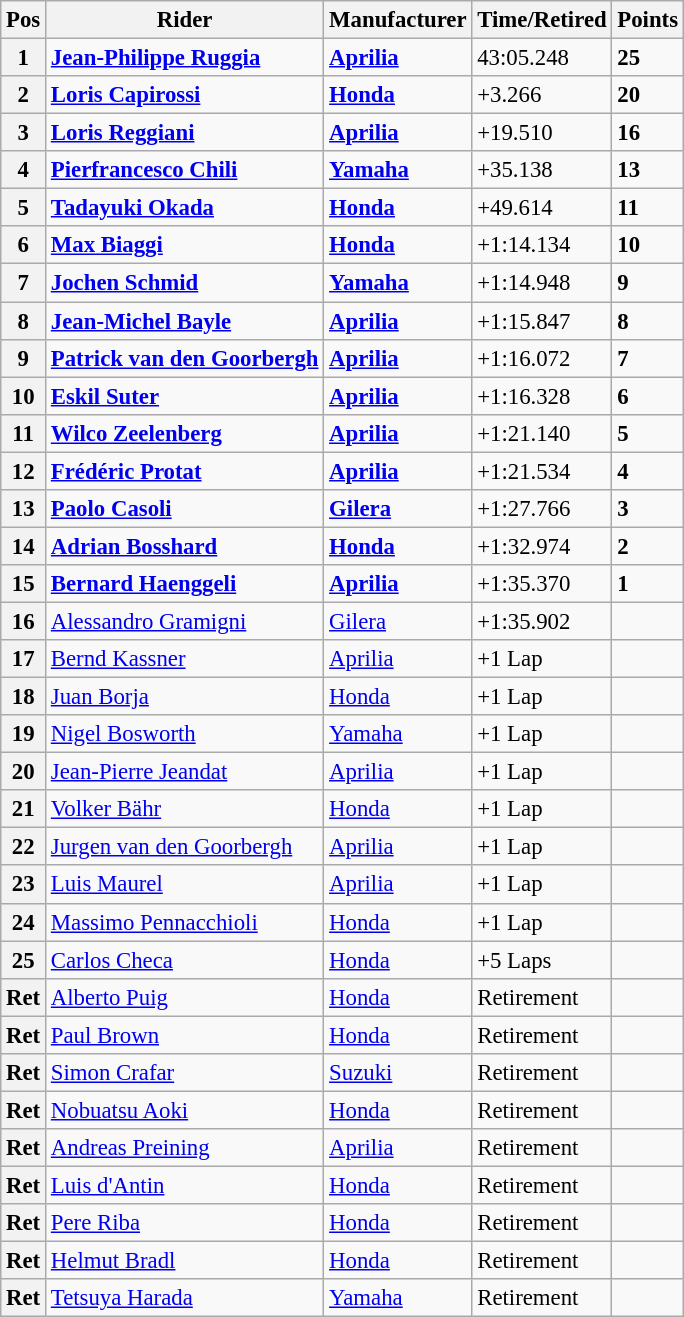<table class="wikitable" style="font-size: 95%;">
<tr>
<th>Pos</th>
<th>Rider</th>
<th>Manufacturer</th>
<th>Time/Retired</th>
<th>Points</th>
</tr>
<tr>
<th>1</th>
<td> <strong><a href='#'>Jean-Philippe Ruggia</a></strong></td>
<td><strong><a href='#'>Aprilia</a></strong></td>
<td>43:05.248</td>
<td><strong>25</strong></td>
</tr>
<tr>
<th>2</th>
<td> <strong><a href='#'>Loris Capirossi</a></strong></td>
<td><strong><a href='#'>Honda</a></strong></td>
<td>+3.266</td>
<td><strong>20</strong></td>
</tr>
<tr>
<th>3</th>
<td> <strong><a href='#'>Loris Reggiani</a></strong></td>
<td><strong><a href='#'>Aprilia</a></strong></td>
<td>+19.510</td>
<td><strong>16</strong></td>
</tr>
<tr>
<th>4</th>
<td> <strong><a href='#'>Pierfrancesco Chili</a></strong></td>
<td><strong><a href='#'>Yamaha</a></strong></td>
<td>+35.138</td>
<td><strong>13</strong></td>
</tr>
<tr>
<th>5</th>
<td> <strong><a href='#'>Tadayuki Okada</a></strong></td>
<td><strong><a href='#'>Honda</a></strong></td>
<td>+49.614</td>
<td><strong>11</strong></td>
</tr>
<tr>
<th>6</th>
<td> <strong><a href='#'>Max Biaggi</a></strong></td>
<td><strong><a href='#'>Honda</a></strong></td>
<td>+1:14.134</td>
<td><strong>10</strong></td>
</tr>
<tr>
<th>7</th>
<td> <strong><a href='#'>Jochen Schmid</a></strong></td>
<td><strong><a href='#'>Yamaha</a></strong></td>
<td>+1:14.948</td>
<td><strong>9</strong></td>
</tr>
<tr>
<th>8</th>
<td> <strong><a href='#'>Jean-Michel Bayle</a></strong></td>
<td><strong><a href='#'>Aprilia</a></strong></td>
<td>+1:15.847</td>
<td><strong>8</strong></td>
</tr>
<tr>
<th>9</th>
<td> <strong><a href='#'>Patrick van den Goorbergh</a></strong></td>
<td><strong><a href='#'>Aprilia</a></strong></td>
<td>+1:16.072</td>
<td><strong>7</strong></td>
</tr>
<tr>
<th>10</th>
<td> <strong><a href='#'>Eskil Suter</a></strong></td>
<td><strong><a href='#'>Aprilia</a></strong></td>
<td>+1:16.328</td>
<td><strong>6</strong></td>
</tr>
<tr>
<th>11</th>
<td> <strong><a href='#'>Wilco Zeelenberg</a></strong></td>
<td><strong><a href='#'>Aprilia</a></strong></td>
<td>+1:21.140</td>
<td><strong>5</strong></td>
</tr>
<tr>
<th>12</th>
<td> <strong><a href='#'>Frédéric Protat</a></strong></td>
<td><strong><a href='#'>Aprilia</a></strong></td>
<td>+1:21.534</td>
<td><strong>4</strong></td>
</tr>
<tr>
<th>13</th>
<td> <strong><a href='#'>Paolo Casoli</a></strong></td>
<td><strong><a href='#'>Gilera</a></strong></td>
<td>+1:27.766</td>
<td><strong>3</strong></td>
</tr>
<tr>
<th>14</th>
<td> <strong><a href='#'>Adrian Bosshard</a></strong></td>
<td><strong><a href='#'>Honda</a></strong></td>
<td>+1:32.974</td>
<td><strong>2</strong></td>
</tr>
<tr>
<th>15</th>
<td> <strong><a href='#'>Bernard Haenggeli</a></strong></td>
<td><strong><a href='#'>Aprilia</a></strong></td>
<td>+1:35.370</td>
<td><strong>1</strong></td>
</tr>
<tr>
<th>16</th>
<td> <a href='#'>Alessandro Gramigni</a></td>
<td><a href='#'>Gilera</a></td>
<td>+1:35.902</td>
<td></td>
</tr>
<tr>
<th>17</th>
<td> <a href='#'>Bernd Kassner</a></td>
<td><a href='#'>Aprilia</a></td>
<td>+1 Lap</td>
<td></td>
</tr>
<tr>
<th>18</th>
<td> <a href='#'>Juan Borja</a></td>
<td><a href='#'>Honda</a></td>
<td>+1 Lap</td>
<td></td>
</tr>
<tr>
<th>19</th>
<td> <a href='#'>Nigel Bosworth</a></td>
<td><a href='#'>Yamaha</a></td>
<td>+1 Lap</td>
<td></td>
</tr>
<tr>
<th>20</th>
<td> <a href='#'>Jean-Pierre Jeandat</a></td>
<td><a href='#'>Aprilia</a></td>
<td>+1 Lap</td>
<td></td>
</tr>
<tr>
<th>21</th>
<td> <a href='#'>Volker Bähr</a></td>
<td><a href='#'>Honda</a></td>
<td>+1 Lap</td>
<td></td>
</tr>
<tr>
<th>22</th>
<td> <a href='#'>Jurgen van den Goorbergh</a></td>
<td><a href='#'>Aprilia</a></td>
<td>+1 Lap</td>
<td></td>
</tr>
<tr>
<th>23</th>
<td> <a href='#'>Luis Maurel</a></td>
<td><a href='#'>Aprilia</a></td>
<td>+1 Lap</td>
<td></td>
</tr>
<tr>
<th>24</th>
<td> <a href='#'>Massimo Pennacchioli</a></td>
<td><a href='#'>Honda</a></td>
<td>+1 Lap</td>
<td></td>
</tr>
<tr>
<th>25</th>
<td> <a href='#'>Carlos Checa</a></td>
<td><a href='#'>Honda</a></td>
<td>+5 Laps</td>
</tr>
<tr>
<th>Ret</th>
<td> <a href='#'>Alberto Puig</a></td>
<td><a href='#'>Honda</a></td>
<td>Retirement</td>
<td></td>
</tr>
<tr>
<th>Ret</th>
<td> <a href='#'>Paul Brown</a></td>
<td><a href='#'>Honda</a></td>
<td>Retirement</td>
<td></td>
</tr>
<tr>
<th>Ret</th>
<td> <a href='#'>Simon Crafar</a></td>
<td><a href='#'>Suzuki</a></td>
<td>Retirement</td>
<td></td>
</tr>
<tr>
<th>Ret</th>
<td> <a href='#'>Nobuatsu Aoki</a></td>
<td><a href='#'>Honda</a></td>
<td>Retirement</td>
<td></td>
</tr>
<tr>
<th>Ret</th>
<td> <a href='#'>Andreas Preining</a></td>
<td><a href='#'>Aprilia</a></td>
<td>Retirement</td>
<td></td>
</tr>
<tr>
<th>Ret</th>
<td> <a href='#'>Luis d'Antin</a></td>
<td><a href='#'>Honda</a></td>
<td>Retirement</td>
<td></td>
</tr>
<tr>
<th>Ret</th>
<td> <a href='#'>Pere Riba</a></td>
<td><a href='#'>Honda</a></td>
<td>Retirement</td>
<td></td>
</tr>
<tr>
<th>Ret</th>
<td> <a href='#'>Helmut Bradl</a></td>
<td><a href='#'>Honda</a></td>
<td>Retirement</td>
<td></td>
</tr>
<tr>
<th>Ret</th>
<td> <a href='#'>Tetsuya Harada</a></td>
<td><a href='#'>Yamaha</a></td>
<td>Retirement</td>
<td></td>
</tr>
</table>
